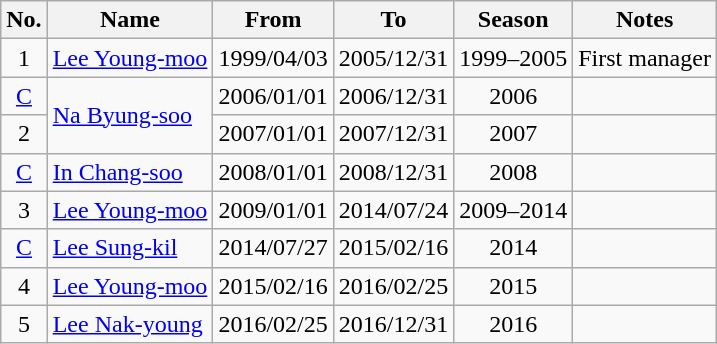<table class="wikitable">
<tr>
<th>No.</th>
<th>Name</th>
<th>From</th>
<th>To</th>
<th>Season</th>
<th>Notes</th>
</tr>
<tr>
<td style="text-align:center;">1</td>
<td> <a href='#'>Lee Young-moo</a></td>
<td>1999/04/03</td>
<td>2005/12/31</td>
<td style="text-align:center;">1999–2005</td>
<td>First manager</td>
</tr>
<tr>
<td style="text-align:center;"><a href='#'>C</a></td>
<td rowspan="2"> <a href='#'>Na Byung-soo</a></td>
<td>2006/01/01</td>
<td>2006/12/31</td>
<td style="text-align:center;">2006</td>
<td></td>
</tr>
<tr>
<td style="text-align:center;">2</td>
<td>2007/01/01</td>
<td>2007/12/31</td>
<td style="text-align:center;">2007</td>
<td></td>
</tr>
<tr>
<td style="text-align:center;"><a href='#'>C</a></td>
<td> <a href='#'>In Chang-soo</a></td>
<td>2008/01/01</td>
<td>2008/12/31</td>
<td style="text-align:center;">2008</td>
<td></td>
</tr>
<tr>
<td style="text-align:center;">3</td>
<td> <a href='#'>Lee Young-moo</a></td>
<td>2009/01/01</td>
<td>2014/07/24</td>
<td style="text-align:center;">2009–2014</td>
<td></td>
</tr>
<tr>
<td style="text-align:center;"><a href='#'>C</a></td>
<td> <a href='#'>Lee Sung-kil</a></td>
<td>2014/07/27</td>
<td>2015/02/16</td>
<td style="text-align:center;">2014</td>
<td></td>
</tr>
<tr>
<td style="text-align:center;">4</td>
<td> <a href='#'>Lee Young-moo</a></td>
<td>2015/02/16</td>
<td>2016/02/25</td>
<td style="text-align:center;">2015</td>
<td></td>
</tr>
<tr>
<td style="text-align:center;">5</td>
<td> <a href='#'>Lee Nak-young</a></td>
<td>2016/02/25</td>
<td>2016/12/31</td>
<td style="text-align:center;">2016</td>
<td></td>
</tr>
</table>
